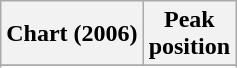<table class="wikitable plainrowheaders" style="text-align:center">
<tr>
<th>Chart (2006)</th>
<th>Peak<br>position</th>
</tr>
<tr>
</tr>
<tr>
</tr>
<tr>
</tr>
<tr>
</tr>
<tr>
</tr>
<tr>
</tr>
<tr>
</tr>
<tr>
</tr>
</table>
